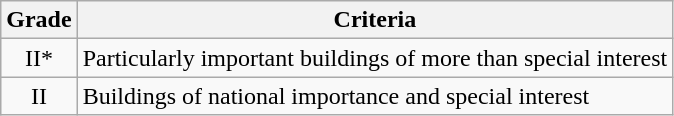<table class="wikitable">
<tr>
<th>Grade</th>
<th>Criteria</th>
</tr>
<tr>
<td align="center" >II*</td>
<td>Particularly important buildings of more than special interest</td>
</tr>
<tr>
<td align="center" >II</td>
<td>Buildings of national importance and special interest</td>
</tr>
</table>
